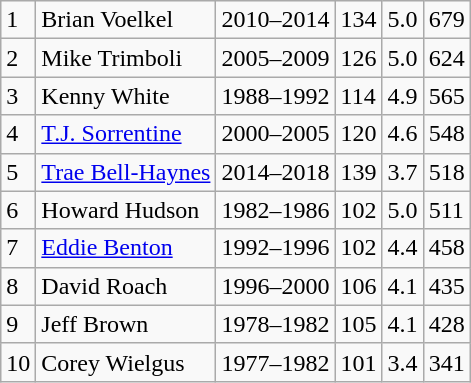<table class="wikitable">
<tr>
<td>1</td>
<td>Brian Voelkel</td>
<td>2010–2014</td>
<td>134</td>
<td>5.0</td>
<td>679</td>
</tr>
<tr>
<td>2</td>
<td>Mike Trimboli</td>
<td>2005–2009</td>
<td>126</td>
<td>5.0</td>
<td>624</td>
</tr>
<tr>
<td>3</td>
<td>Kenny White</td>
<td>1988–1992</td>
<td>114</td>
<td>4.9</td>
<td>565</td>
</tr>
<tr>
<td>4</td>
<td><a href='#'>T.J. Sorrentine</a></td>
<td>2000–2005</td>
<td>120</td>
<td>4.6</td>
<td>548</td>
</tr>
<tr>
<td>5</td>
<td><a href='#'>Trae Bell-Haynes</a></td>
<td>2014–2018</td>
<td>139</td>
<td>3.7</td>
<td>518</td>
</tr>
<tr>
<td>6</td>
<td>Howard Hudson</td>
<td>1982–1986</td>
<td>102</td>
<td>5.0</td>
<td>511</td>
</tr>
<tr>
<td>7</td>
<td><a href='#'>Eddie Benton</a></td>
<td>1992–1996</td>
<td>102</td>
<td>4.4</td>
<td>458</td>
</tr>
<tr>
<td>8</td>
<td>David Roach</td>
<td>1996–2000</td>
<td>106</td>
<td>4.1</td>
<td>435</td>
</tr>
<tr>
<td>9</td>
<td>Jeff Brown</td>
<td>1978–1982</td>
<td>105</td>
<td>4.1</td>
<td>428</td>
</tr>
<tr>
<td>10</td>
<td>Corey Wielgus</td>
<td>1977–1982</td>
<td>101</td>
<td>3.4</td>
<td>341</td>
</tr>
</table>
